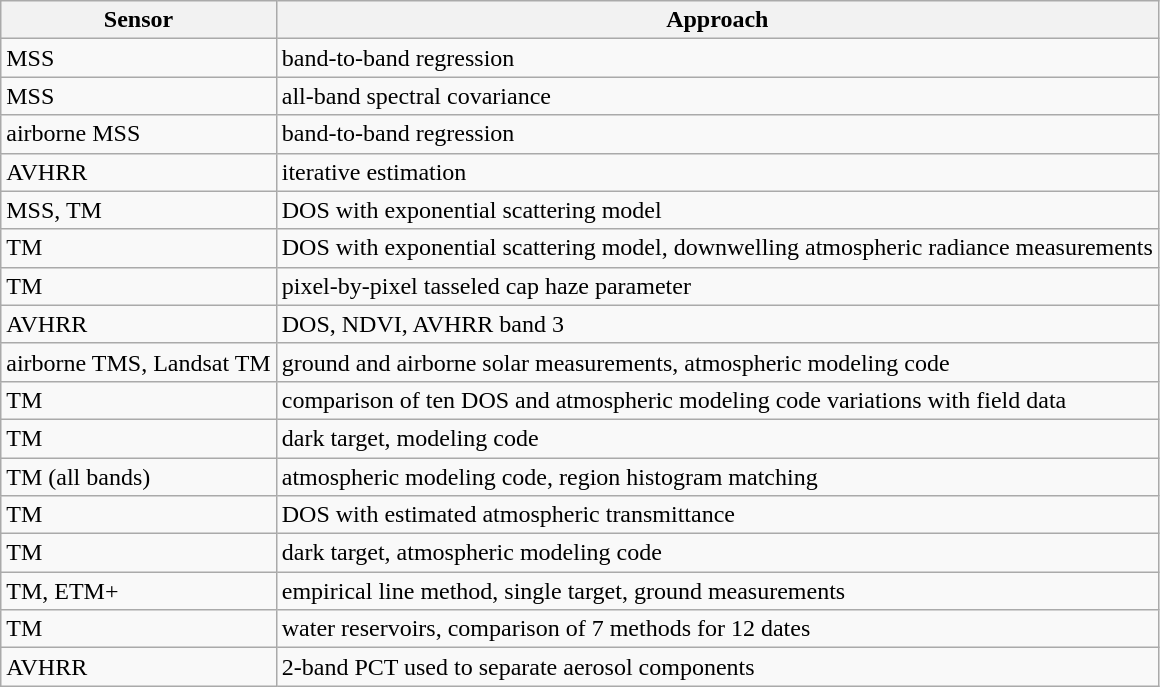<table class="wikitable">
<tr>
<th scope="col">Sensor</th>
<th scope="col">Approach</th>
</tr>
<tr>
<td>MSS</td>
<td>band-to-band regression </td>
</tr>
<tr>
<td>MSS</td>
<td>all-band spectral covariance </td>
</tr>
<tr>
<td>airborne MSS</td>
<td>band-to-band regression </td>
</tr>
<tr>
<td>AVHRR</td>
<td>iterative estimation </td>
</tr>
<tr>
<td>MSS, TM</td>
<td>DOS with exponential scattering model </td>
</tr>
<tr>
<td>TM</td>
<td>DOS with exponential scattering model, downwelling atmospheric radiance measurements </td>
</tr>
<tr>
<td>TM</td>
<td>pixel-by-pixel tasseled cap haze parameter </td>
</tr>
<tr>
<td>AVHRR</td>
<td>DOS, NDVI, AVHRR band 3 </td>
</tr>
<tr>
<td>airborne TMS, Landsat TM</td>
<td>ground and airborne solar measurements, atmospheric modeling code  </td>
</tr>
<tr>
<td>TM</td>
<td>comparison of ten DOS and atmospheric modeling code variations with field data </td>
</tr>
<tr>
<td>TM</td>
<td>dark target, modeling code </td>
</tr>
<tr>
<td>TM (all bands)</td>
<td>atmospheric modeling code, region histogram matching </td>
</tr>
<tr>
<td>TM</td>
<td>DOS with estimated atmospheric transmittance </td>
</tr>
<tr>
<td>TM</td>
<td>dark target, atmospheric modeling code</td>
</tr>
<tr>
<td>TM, ETM+</td>
<td>empirical line method, single target, ground measurements</td>
</tr>
<tr>
<td>TM</td>
<td>water reservoirs, comparison of 7 methods for 12 dates</td>
</tr>
<tr>
<td>AVHRR</td>
<td>2-band PCT used to separate aerosol components</td>
</tr>
</table>
